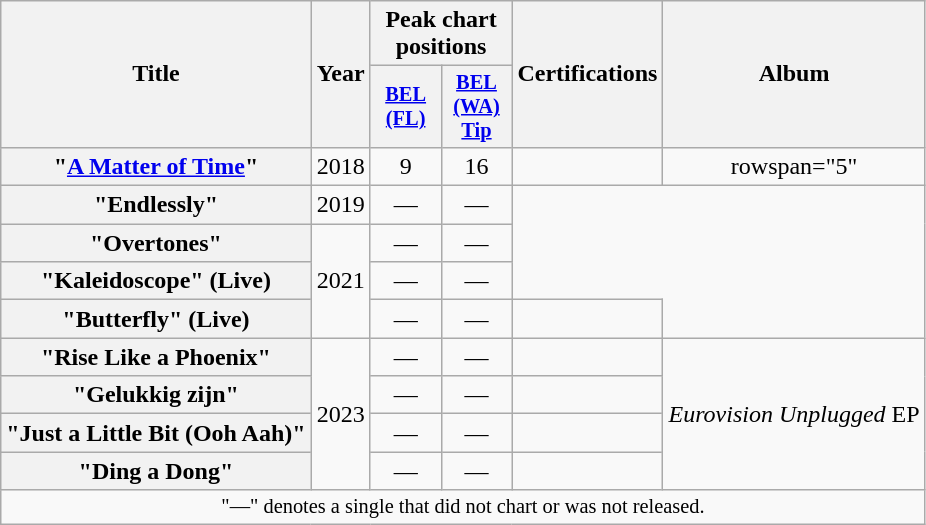<table class="wikitable plainrowheaders" style="text-align:center;">
<tr>
<th scope="col" rowspan="2">Title</th>
<th scope="col" rowspan="2" style="width:1em;">Year</th>
<th scope="col" colspan="2">Peak chart positions</th>
<th scope="col" rowspan="2">Certifications</th>
<th scope="col" rowspan="2">Album</th>
</tr>
<tr>
<th scope="col" style="width:3em;font-size:85%;"><a href='#'>BEL<br>(FL)</a><br></th>
<th scope="col" style="width:3em;font-size:85%;"><a href='#'>BEL<br>(WA)<br>Tip</a><br></th>
</tr>
<tr>
<th scope="row">"<a href='#'>A Matter of Time</a>"</th>
<td>2018</td>
<td>9</td>
<td>16</td>
<td></td>
<td>rowspan="5" </td>
</tr>
<tr>
<th scope="row">"Endlessly"</th>
<td>2019</td>
<td>—</td>
<td>—</td>
</tr>
<tr>
<th scope="row">"Overtones"</th>
<td rowspan="3">2021</td>
<td>—</td>
<td>—</td>
</tr>
<tr>
<th scope="row">"Kaleidoscope" (Live)</th>
<td>—</td>
<td>—</td>
</tr>
<tr>
<th scope="row">"Butterfly" (Live)</th>
<td>—</td>
<td>—</td>
<td></td>
</tr>
<tr>
<th scope="row">"Rise Like a Phoenix"</th>
<td rowspan="4">2023</td>
<td>—</td>
<td>—</td>
<td></td>
<td rowspan="4"><em>Eurovision Unplugged</em> EP</td>
</tr>
<tr>
<th scope="row">"Gelukkig zijn"</th>
<td>—</td>
<td>—</td>
<td></td>
</tr>
<tr>
<th scope="row">"Just a Little Bit (Ooh Aah)"</th>
<td>—</td>
<td>—</td>
<td></td>
</tr>
<tr>
<th scope="row">"Ding a Dong"</th>
<td>—</td>
<td>—</td>
<td></td>
</tr>
<tr>
<td colspan="10" style="text-align:center; font-size:85%;">"—" denotes a single that did not chart or was not released.</td>
</tr>
</table>
